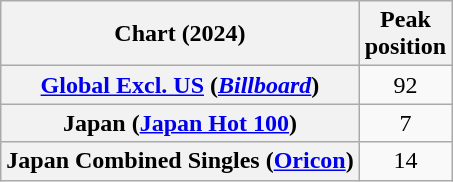<table class="wikitable sortable plainrowheaders" style="text-align:center">
<tr>
<th scope="col">Chart (2024)</th>
<th scope="col">Peak<br>position</th>
</tr>
<tr>
<th scope="row"><a href='#'>Global Excl. US</a> (<em><a href='#'>Billboard</a></em>)</th>
<td>92</td>
</tr>
<tr>
<th scope="row">Japan (<a href='#'>Japan Hot 100</a>)</th>
<td>7</td>
</tr>
<tr>
<th scope="row">Japan Combined Singles (<a href='#'>Oricon</a>)</th>
<td>14</td>
</tr>
</table>
